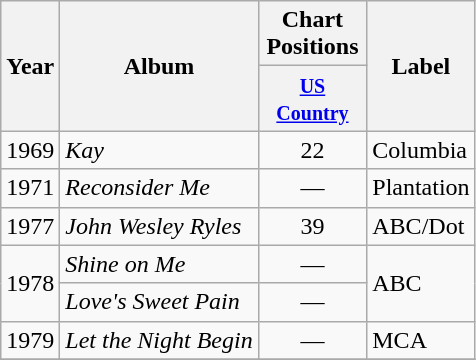<table class="wikitable">
<tr>
<th rowspan="2">Year</th>
<th rowspan="2">Album</th>
<th colspan="1">Chart Positions</th>
<th rowspan="2">Label</th>
</tr>
<tr>
<th width="65"><small><a href='#'>US Country</a></small></th>
</tr>
<tr>
<td>1969</td>
<td><em>Kay</em></td>
<td align="center">22</td>
<td>Columbia</td>
</tr>
<tr>
<td>1971</td>
<td><em>Reconsider Me</em></td>
<td align="center">—</td>
<td>Plantation</td>
</tr>
<tr>
<td>1977</td>
<td><em>John Wesley Ryles</em></td>
<td align="center">39</td>
<td>ABC/Dot</td>
</tr>
<tr>
<td rowspan="2">1978</td>
<td><em>Shine on Me</em></td>
<td align="center">—</td>
<td rowspan="2">ABC</td>
</tr>
<tr>
<td><em>Love's Sweet Pain</em></td>
<td align="center">—</td>
</tr>
<tr>
<td>1979</td>
<td><em>Let the Night Begin</em></td>
<td align="center">—</td>
<td>MCA</td>
</tr>
<tr>
</tr>
</table>
